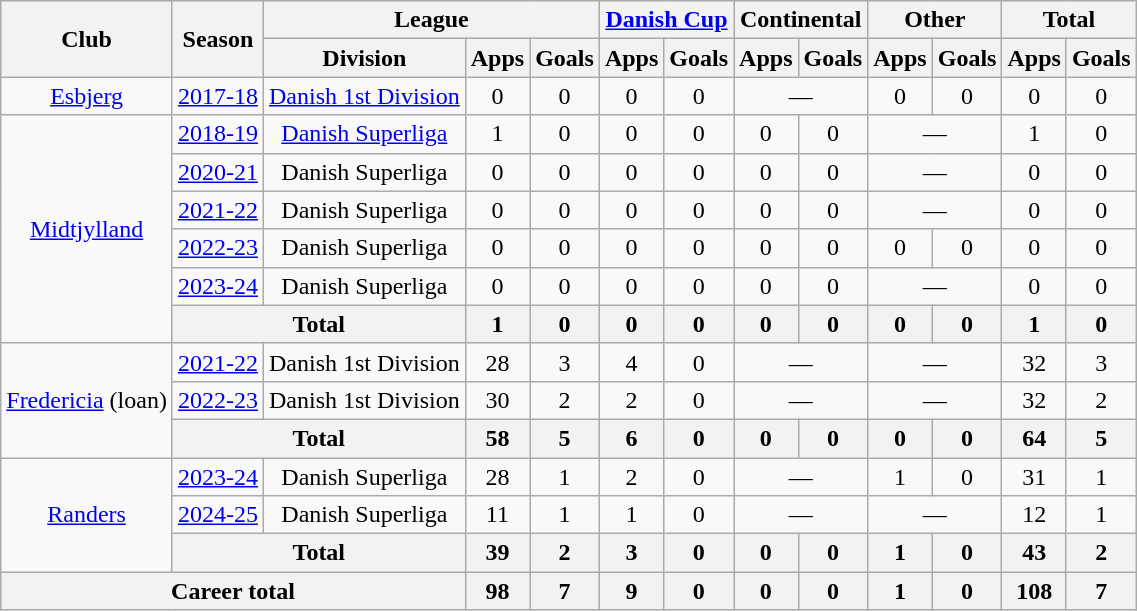<table class="wikitable" style="text-align:center">
<tr>
<th rowspan="2">Club</th>
<th rowspan="2">Season</th>
<th colspan="3">League</th>
<th colspan="2"><a href='#'>Danish Cup</a></th>
<th colspan="2">Continental</th>
<th colspan="2">Other</th>
<th colspan="2">Total</th>
</tr>
<tr>
<th>Division</th>
<th>Apps</th>
<th>Goals</th>
<th>Apps</th>
<th>Goals</th>
<th>Apps</th>
<th>Goals</th>
<th>Apps</th>
<th>Goals</th>
<th>Apps</th>
<th>Goals</th>
</tr>
<tr>
<td><a href='#'>Esbjerg</a></td>
<td><a href='#'>2017-18</a></td>
<td><a href='#'>Danish 1st Division</a></td>
<td>0</td>
<td>0</td>
<td>0</td>
<td>0</td>
<td colspan="2">—</td>
<td>0</td>
<td>0</td>
<td>0</td>
<td>0</td>
</tr>
<tr>
<td rowspan="6"><a href='#'>Midtjylland</a></td>
<td><a href='#'>2018-19</a></td>
<td><a href='#'>Danish Superliga</a></td>
<td>1</td>
<td>0</td>
<td>0</td>
<td>0</td>
<td>0</td>
<td>0</td>
<td colspan="2">—</td>
<td>1</td>
<td>0</td>
</tr>
<tr>
<td><a href='#'>2020-21</a></td>
<td>Danish Superliga</td>
<td>0</td>
<td>0</td>
<td>0</td>
<td>0</td>
<td>0</td>
<td>0</td>
<td colspan="2">—</td>
<td>0</td>
<td>0</td>
</tr>
<tr>
<td><a href='#'>2021-22</a></td>
<td>Danish Superliga</td>
<td>0</td>
<td>0</td>
<td>0</td>
<td>0</td>
<td>0</td>
<td>0</td>
<td colspan="2">—</td>
<td>0</td>
<td>0</td>
</tr>
<tr>
<td><a href='#'>2022-23</a></td>
<td>Danish Superliga</td>
<td>0</td>
<td>0</td>
<td>0</td>
<td>0</td>
<td>0</td>
<td>0</td>
<td>0</td>
<td>0</td>
<td>0</td>
<td>0</td>
</tr>
<tr>
<td><a href='#'>2023-24</a></td>
<td>Danish Superliga</td>
<td>0</td>
<td>0</td>
<td>0</td>
<td>0</td>
<td>0</td>
<td>0</td>
<td colspan="2">—</td>
<td>0</td>
<td>0</td>
</tr>
<tr>
<th colspan="2">Total</th>
<th>1</th>
<th>0</th>
<th>0</th>
<th>0</th>
<th>0</th>
<th>0</th>
<th>0</th>
<th>0</th>
<th>1</th>
<th>0</th>
</tr>
<tr>
<td rowspan="3"><a href='#'>Fredericia</a> (loan)</td>
<td><a href='#'>2021-22</a></td>
<td>Danish 1st Division</td>
<td>28</td>
<td>3</td>
<td>4</td>
<td>0</td>
<td colspan="2">—</td>
<td colspan="2">—</td>
<td>32</td>
<td>3</td>
</tr>
<tr>
<td><a href='#'>2022-23</a></td>
<td>Danish 1st Division</td>
<td>30</td>
<td>2</td>
<td>2</td>
<td>0</td>
<td colspan="2">—</td>
<td colspan="2">—</td>
<td>32</td>
<td>2</td>
</tr>
<tr>
<th colspan="2">Total</th>
<th>58</th>
<th>5</th>
<th>6</th>
<th>0</th>
<th>0</th>
<th>0</th>
<th>0</th>
<th>0</th>
<th>64</th>
<th>5</th>
</tr>
<tr>
<td rowspan="3"><a href='#'>Randers</a></td>
<td><a href='#'>2023-24</a></td>
<td>Danish Superliga</td>
<td>28</td>
<td>1</td>
<td>2</td>
<td>0</td>
<td colspan="2">—</td>
<td>1</td>
<td>0</td>
<td>31</td>
<td>1</td>
</tr>
<tr>
<td><a href='#'>2024-25</a></td>
<td>Danish Superliga</td>
<td>11</td>
<td>1</td>
<td>1</td>
<td>0</td>
<td colspan="2">—</td>
<td colspan="2">—</td>
<td>12</td>
<td>1</td>
</tr>
<tr>
<th colspan="2">Total</th>
<th>39</th>
<th>2</th>
<th>3</th>
<th>0</th>
<th>0</th>
<th>0</th>
<th>1</th>
<th>0</th>
<th>43</th>
<th>2</th>
</tr>
<tr>
<th colspan="3">Career total</th>
<th>98</th>
<th>7</th>
<th>9</th>
<th>0</th>
<th>0</th>
<th>0</th>
<th>1</th>
<th>0</th>
<th>108</th>
<th>7</th>
</tr>
</table>
